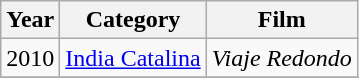<table class="wikitable">
<tr>
<th><strong>Year</strong></th>
<th><strong>Category</strong></th>
<th><strong>Film</strong></th>
</tr>
<tr>
<td>2010</td>
<td><a href='#'>India Catalina</a></td>
<td><em>Viaje Redondo</em></td>
</tr>
<tr>
</tr>
</table>
